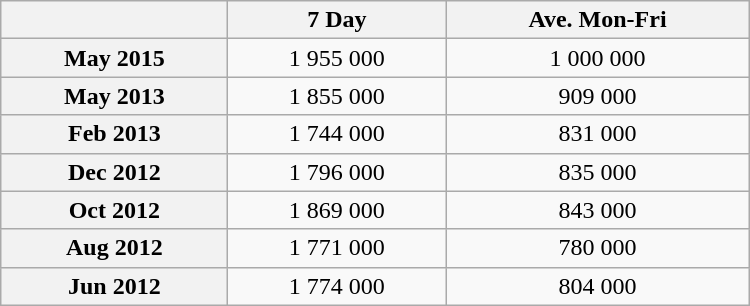<table class="wikitable sortable" style="text-align:center; width:500px; height:200px;">
<tr>
<th></th>
<th>7 Day</th>
<th>Ave. Mon-Fri</th>
</tr>
<tr>
<th scope="row">May 2015</th>
<td>1 955 000</td>
<td>1 000 000</td>
</tr>
<tr>
<th scope="row">May 2013</th>
<td>1 855 000</td>
<td>909 000</td>
</tr>
<tr>
<th scope="row">Feb 2013</th>
<td>1 744 000</td>
<td>831 000</td>
</tr>
<tr>
<th scope="row">Dec 2012</th>
<td>1 796 000</td>
<td>835 000</td>
</tr>
<tr>
<th scope="row">Oct 2012</th>
<td>1 869 000</td>
<td>843 000</td>
</tr>
<tr>
<th scope="row">Aug 2012</th>
<td>1 771 000</td>
<td>780 000</td>
</tr>
<tr>
<th scope="row">Jun 2012</th>
<td>1 774 000</td>
<td>804 000</td>
</tr>
</table>
